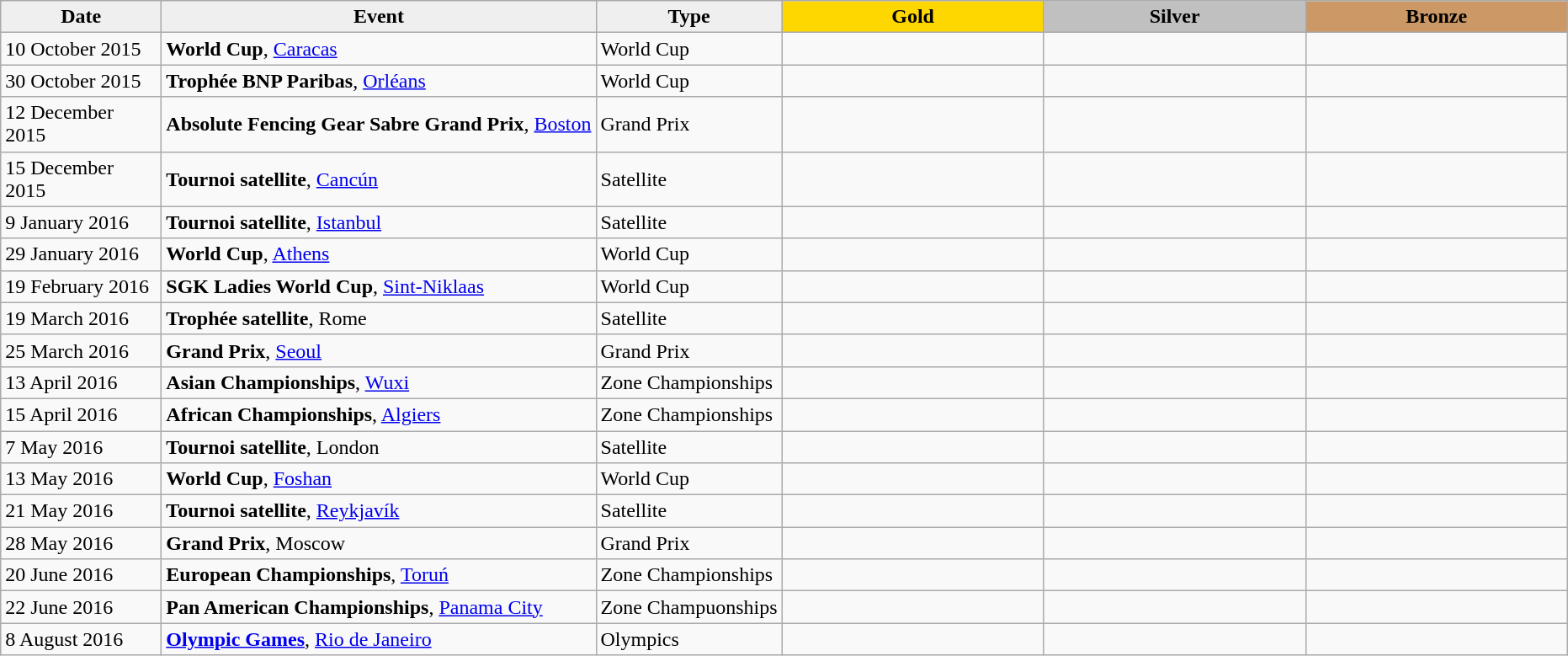<table class="wikitable plainrowheaders" border="1" style="font-size:100%">
<tr align=center>
<th scope=col style="width:120px; background: #efefef;">Date</th>
<th scope=col style="background: #efefef;">Event</th>
<th scope=col style="background: #efefef;">Type</th>
<th scope=col colspan=1 style="width:200px; background: gold;">Gold</th>
<th scope=col colspan=1 style="width:200px; background: silver;">Silver</th>
<th scope=col colspan=1 style="width:200px; background: #cc9966;">Bronze</th>
</tr>
<tr>
<td>10 October 2015</td>
<td><strong>World Cup</strong>, <a href='#'>Caracas</a></td>
<td>World Cup</td>
<td></td>
<td></td>
<td><br></td>
</tr>
<tr>
<td>30 October 2015</td>
<td><strong>Trophée BNP Paribas</strong>, <a href='#'>Orléans</a></td>
<td>World Cup</td>
<td></td>
<td></td>
<td><br></td>
</tr>
<tr>
<td>12 December 2015</td>
<td><strong>Absolute Fencing Gear Sabre Grand Prix</strong>, <a href='#'>Boston</a></td>
<td>Grand Prix</td>
<td></td>
<td></td>
<td><br></td>
</tr>
<tr>
<td>15 December 2015</td>
<td><strong>Tournoi satellite</strong>, <a href='#'>Cancún</a></td>
<td>Satellite</td>
<td></td>
<td></td>
<td><br></td>
</tr>
<tr>
<td>9 January 2016</td>
<td><strong>Tournoi satellite</strong>, <a href='#'>Istanbul</a></td>
<td>Satellite</td>
<td></td>
<td></td>
<td><br></td>
</tr>
<tr>
<td>29 January 2016</td>
<td><strong>World Cup</strong>, <a href='#'>Athens</a></td>
<td>World Cup</td>
<td></td>
<td></td>
<td><br></td>
</tr>
<tr>
<td>19 February 2016</td>
<td><strong>SGK Ladies World Cup</strong>, <a href='#'>Sint-Niklaas</a></td>
<td>World Cup</td>
<td></td>
<td></td>
<td><br></td>
</tr>
<tr>
<td>19 March 2016</td>
<td><strong>Trophée satellite</strong>, Rome</td>
<td>Satellite</td>
<td></td>
<td></td>
<td><br></td>
</tr>
<tr>
<td>25 March 2016</td>
<td><strong>Grand Prix</strong>, <a href='#'>Seoul</a></td>
<td>Grand Prix</td>
<td></td>
<td></td>
<td><br></td>
</tr>
<tr>
<td>13 April 2016</td>
<td><strong>Asian Championships</strong>, <a href='#'>Wuxi</a></td>
<td>Zone Championships</td>
<td></td>
<td></td>
<td><br></td>
</tr>
<tr>
<td>15 April 2016</td>
<td><strong>African Championships</strong>, <a href='#'>Algiers</a></td>
<td>Zone Championships</td>
<td></td>
<td></td>
<td><br></td>
</tr>
<tr>
<td>7 May 2016</td>
<td><strong>Tournoi satellite</strong>, London</td>
<td>Satellite</td>
<td></td>
<td></td>
<td><br></td>
</tr>
<tr>
<td>13 May 2016</td>
<td><strong>World Cup</strong>, <a href='#'>Foshan</a></td>
<td>World Cup</td>
<td></td>
<td></td>
<td><br></td>
</tr>
<tr>
<td>21 May 2016</td>
<td><strong>Tournoi satellite</strong>, <a href='#'>Reykjavík</a></td>
<td>Satellite</td>
<td></td>
<td></td>
<td><br></td>
</tr>
<tr>
<td>28 May 2016</td>
<td><strong>Grand Prix</strong>, Moscow</td>
<td>Grand Prix</td>
<td></td>
<td></td>
<td><br></td>
</tr>
<tr>
<td>20 June 2016</td>
<td><strong>European Championships</strong>, <a href='#'>Toruń</a></td>
<td>Zone Championships</td>
<td></td>
<td></td>
<td><br></td>
</tr>
<tr>
<td>22 June 2016</td>
<td><strong>Pan American Championships</strong>, <a href='#'>Panama City</a></td>
<td>Zone Champuonships</td>
<td></td>
<td></td>
<td><br></td>
</tr>
<tr>
<td>8 August 2016</td>
<td><strong><a href='#'>Olympic Games</a></strong>, <a href='#'>Rio de Janeiro</a></td>
<td>Olympics</td>
<td></td>
<td></td>
<td></td>
</tr>
</table>
